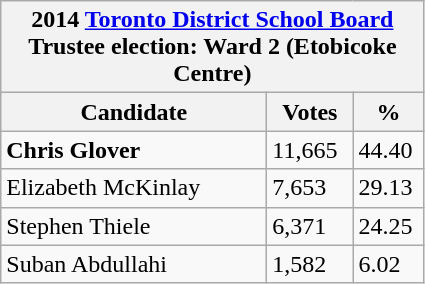<table class="wikitable">
<tr>
<th colspan="3">2014 <a href='#'>Toronto District School Board</a> Trustee election: Ward 2 (Etobicoke Centre)</th>
</tr>
<tr>
<th style="width: 170px">Candidate</th>
<th style="width: 50px">Votes</th>
<th style="width: 40px">%</th>
</tr>
<tr>
<td><strong>Chris Glover</strong></td>
<td>11,665</td>
<td>44.40</td>
</tr>
<tr>
<td>Elizabeth McKinlay</td>
<td>7,653</td>
<td>29.13</td>
</tr>
<tr>
<td>Stephen Thiele</td>
<td>6,371</td>
<td>24.25</td>
</tr>
<tr>
<td>Suban Abdullahi</td>
<td>1,582</td>
<td>6.02</td>
</tr>
</table>
